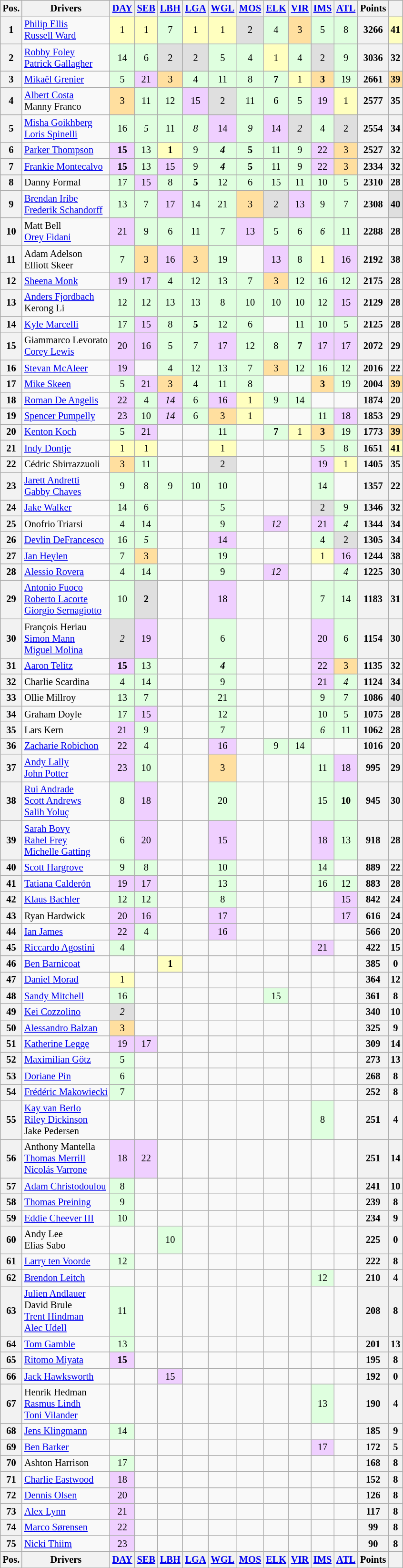<table class="wikitable" style="font-size:85%;">
<tr>
<th>Pos.</th>
<th>Drivers</th>
<th><a href='#'>DAY</a></th>
<th><a href='#'>SEB</a></th>
<th><a href='#'>LBH</a></th>
<th><a href='#'>LGA</a></th>
<th><a href='#'>WGL</a></th>
<th><a href='#'>MOS</a></th>
<th><a href='#'>ELK</a></th>
<th><a href='#'>VIR</a></th>
<th><a href='#'>IMS</a></th>
<th><a href='#'>ATL</a></th>
<th>Points</th>
<th></th>
</tr>
<tr>
<th>1</th>
<td> <a href='#'>Philip Ellis</a><br> <a href='#'>Russell Ward</a></td>
<td style="background:#ffffbf;" align="center">1</td>
<td style="background:#ffffbf;" align="center">1</td>
<td style="background:#dfffdf;" align="center">7</td>
<td style="background:#ffffbf;" align="center">1</td>
<td style="background:#ffffbf;" align="center">1</td>
<td style="background:#dfdfdf;" align="center">2</td>
<td style="background:#dfffdf;" align="center">4</td>
<td style="background:#ffdf9f;" align="center">3</td>
<td style="background:#dfffdf;" align="center">5</td>
<td style="background:#dfffdf;" align="center">8</td>
<th>3266</th>
<th style="background:#ffffbf;">41</th>
</tr>
<tr>
<th>2</th>
<td> <a href='#'>Robby Foley</a><br> <a href='#'>Patrick Gallagher</a></td>
<td style="background:#dfffdf;" align="center">14</td>
<td style="background:#dfffdf;" align="center">6</td>
<td style="background:#dfdfdf;" align="center">2</td>
<td style="background:#dfdfdf;" align="center">2</td>
<td style="background:#dfffdf;" align="center">5</td>
<td style="background:#dfffdf;" align="center">4</td>
<td style="background:#ffffbf;" align="center">1</td>
<td style="background:#dfffdf;" align="center">4</td>
<td style="background:#dfdfdf;" align="center">2</td>
<td style="background:#dfffdf;" align="center">9</td>
<th>3036</th>
<th>32</th>
</tr>
<tr>
<th>3</th>
<td> <a href='#'>Mikaël Grenier</a></td>
<td style="background:#dfffdf;" align="center">5</td>
<td style="background:#efcfff;" align="center">21</td>
<td style="background:#ffdf9f;" align="center">3</td>
<td style="background:#dfffdf;" align="center">4</td>
<td style="background:#dfffdf;" align="center">11</td>
<td style="background:#dfffdf;" align="center">8</td>
<td style="background:#dfffdf;" align="center"><strong>7</strong></td>
<td style="background:#ffffbf;" align="center">1</td>
<td style="background:#ffdf9f;" align="center"><strong>3</strong></td>
<td style="background:#dfffdf;" align="center">19</td>
<th>2661</th>
<th style="background:#ffdf9f;">39</th>
</tr>
<tr>
<th>4</th>
<td> <a href='#'>Albert Costa</a><br> Manny Franco</td>
<td style="background:#ffdf9f;" align="center">3</td>
<td style="background:#dfffdf;" align="center">11</td>
<td style="background:#dfffdf;" align="center">12</td>
<td style="background:#efcfff;" align="center">15</td>
<td style="background:#dfdfdf;" align="center">2</td>
<td style="background:#dfffdf;" align="center">11</td>
<td style="background:#dfffdf;" align="center">6</td>
<td style="background:#dfffdf;" align="center">5</td>
<td style="background:#efcfff;" align="center">19</td>
<td style="background:#ffffbf;" align="center">1</td>
<th>2577</th>
<th>35</th>
</tr>
<tr>
<th>5</th>
<td> <a href='#'>Misha Goikhberg</a><br> <a href='#'>Loris Spinelli</a></td>
<td style="background:#dfffdf;" align="center">16</td>
<td style="background:#dfffdf;" align="center"><em>5</em></td>
<td style="background:#dfffdf;" align="center">11</td>
<td style="background:#dfffdf;" align="center"><em>8</em></td>
<td style="background:#efcfff;" align="center">14</td>
<td style="background:#dfffdf;" align="center"><em>9</em></td>
<td style="background:#efcfff;" align="center">14</td>
<td style="background:#dfdfdf;" align="center"><em>2</em></td>
<td style="background:#dfffdf;" align="center">4</td>
<td style="background:#dfdfdf;" align="center">2</td>
<th>2554</th>
<th>34</th>
</tr>
<tr>
<th>6</th>
<td> <a href='#'>Parker Thompson</a></td>
<td style="background:#efcfff;" align="center"><strong>15</strong></td>
<td style="background:#dfffdf;" align="center">13</td>
<td style="background:#ffffbf;" align="center"><strong>1</strong></td>
<td style="background:#dfffdf;" align="center">9</td>
<td style="background:#dfffdf;" align="center"><strong><em>4</em></strong></td>
<td style="background:#dfffdf;" align="center"><strong>5</strong></td>
<td style="background:#dfffdf;" align="center">11</td>
<td style="background:#dfffdf;" align="center">9</td>
<td style="background:#efcfff;" align="center">22</td>
<td style="background:#ffdf9f;" align="center">3</td>
<th>2527</th>
<th>32</th>
</tr>
<tr>
<th>7</th>
<td> <a href='#'>Frankie Montecalvo</a></td>
<td style="background:#efcfff;" align="center"><strong>15</strong></td>
<td style="background:#dfffdf;" align="center">13</td>
<td style="background:#efcfff;" align="center">15</td>
<td style="background:#dfffdf;" align="center">9</td>
<td style="background:#dfffdf;" align="center"><strong><em>4</em></strong></td>
<td style="background:#dfffdf;" align="center"><strong>5</strong></td>
<td style="background:#dfffdf;" align="center">11</td>
<td style="background:#dfffdf;" align="center">9</td>
<td style="background:#efcfff;" align="center">22</td>
<td style="background:#ffdf9f;" align="center">3</td>
<th>2334</th>
<th>32</th>
</tr>
<tr>
<th>8</th>
<td> Danny Formal</td>
<td style="background:#dfffdf;" align="center">17</td>
<td style="background:#efcfff;" align="center">15</td>
<td style="background:#dfffdf;" align="center">8</td>
<td style="background:#dfffdf;" align="center"><strong>5</strong></td>
<td style="background:#dfffdf;" align="center">12</td>
<td style="background:#dfffdf;" align="center">6</td>
<td style="background:#dfffdf;" align="center">15</td>
<td style="background:#dfffdf;" align="center">11</td>
<td style="background:#dfffdf;" align="center">10</td>
<td style="background:#dfffdf;" align="center">5</td>
<th>2310</th>
<th>28</th>
</tr>
<tr>
<th>9</th>
<td> <a href='#'>Brendan Iribe</a><br> <a href='#'>Frederik Schandorff</a></td>
<td style="background:#dfffdf;" align="center">13</td>
<td style="background:#dfffdf;" align="center">7</td>
<td style="background:#efcfff;" align="center">17</td>
<td style="background:#dfffdf;" align="center">14</td>
<td style="background:#dfffdf;" align="center">21</td>
<td style="background:#ffdf9f;" align="center">3</td>
<td style="background:#dfdfdf;" align="center">2</td>
<td style="background:#efcfff;" align="center">13</td>
<td style="background:#dfffdf;" align="center">9</td>
<td style="background:#dfffdf;" align="center">7</td>
<th>2308</th>
<th style="background:#dfdfdf;">40</th>
</tr>
<tr>
<th>10</th>
<td> Matt Bell<br> <a href='#'>Orey Fidani</a></td>
<td style="background:#efcfff;" align="center">21</td>
<td style="background:#dfffdf;" align="center">9</td>
<td style="background:#dfffdf;" align="center">6</td>
<td style="background:#dfffdf;" align="center">11</td>
<td style="background:#dfffdf;" align="center">7</td>
<td style="background:#efcfff;" align="center">13</td>
<td style="background:#dfffdf;" align="center">5</td>
<td style="background:#dfffdf;" align="center">6</td>
<td style="background:#dfffdf;" align="center"><em>6</em></td>
<td style="background:#dfffdf;" align="center">11</td>
<th>2288</th>
<th>28</th>
</tr>
<tr>
<th>11</th>
<td> Adam Adelson<br> Elliott Skeer</td>
<td style="background:#dfffdf;" align="center">7</td>
<td style="background:#ffdf9f;" align="center">3</td>
<td style="background:#efcfff;" align="center">16</td>
<td style="background:#ffdf9f;" align="center">3</td>
<td style="background:#dfffdf;" align="center">19</td>
<td></td>
<td style="background:#efcfff;" align="center">13</td>
<td style="background:#dfffdf;" align="center">8</td>
<td style="background:#ffffbf;" align="center">1</td>
<td style="background:#efcfff;" align="center">16</td>
<th>2192</th>
<th>38</th>
</tr>
<tr>
<th>12</th>
<td> <a href='#'>Sheena Monk</a></td>
<td style="background:#efcfff;" align="center">19</td>
<td style="background:#efcfff;" align="center">17</td>
<td style="background:#dfffdf;" align="center">4</td>
<td style="background:#dfffdf;" align="center">12</td>
<td style="background:#dfffdf;" align="center">13</td>
<td style="background:#dfffdf;" align="center">7</td>
<td style="background:#ffdf9f;" align="center">3</td>
<td style="background:#dfffdf;" align="center">12</td>
<td style="background:#dfffdf;" align="center">16</td>
<td style="background:#dfffdf;" align="center">12</td>
<th>2175</th>
<th>28</th>
</tr>
<tr>
<th>13</th>
<td> <a href='#'>Anders Fjordbach</a><br> Kerong Li</td>
<td style="background:#dfffdf;" align="center">12</td>
<td style="background:#dfffdf;" align="center">12</td>
<td style="background:#dfffdf;" align="center">13</td>
<td style="background:#dfffdf;" align="center">13</td>
<td style="background:#dfffdf;" align="center">8</td>
<td style="background:#dfffdf;" align="center">10</td>
<td style="background:#dfffdf;" align="center">10</td>
<td style="background:#dfffdf;" align="center">10</td>
<td style="background:#dfffdf;" align="center">12</td>
<td style="background:#efcfff;" align="center">15</td>
<th>2129</th>
<th>28</th>
</tr>
<tr>
<th>14</th>
<td> <a href='#'>Kyle Marcelli</a></td>
<td style="background:#dfffdf;" align="center">17</td>
<td style="background:#efcfff;" align="center">15</td>
<td style="background:#dfffdf;" align="center">8</td>
<td style="background:#dfffdf;" align="center"><strong>5</strong></td>
<td style="background:#dfffdf;" align="center">12</td>
<td style="background:#dfffdf;" align="center">6</td>
<td></td>
<td style="background:#dfffdf;" align="center">11</td>
<td style="background:#dfffdf;" align="center">10</td>
<td style="background:#dfffdf;" align="center">5</td>
<th>2125</th>
<th>28</th>
</tr>
<tr>
<th>15</th>
<td nowrap=""> Giammarco Levorato<br> <a href='#'>Corey Lewis</a></td>
<td style="background:#efcfff;" align="center">20</td>
<td style="background:#efcfff;" align="center">16</td>
<td style="background:#dfffdf;" align="center">5</td>
<td style="background:#dfffdf;" align="center">7</td>
<td style="background:#efcfff;" align="center">17</td>
<td style="background:#dfffdf;" align="center">12</td>
<td style="background:#dfffdf;" align="center">8</td>
<td style="background:#dfffdf;" align="center"><strong>7</strong></td>
<td style="background:#efcfff;" align="center">17</td>
<td style="background:#efcfff;" align="center">17</td>
<th>2072</th>
<th>29</th>
</tr>
<tr>
<th>16</th>
<td> <a href='#'>Stevan McAleer</a></td>
<td style="background:#efcfff;" align="center">19</td>
<td></td>
<td style="background:#dfffdf;" align="center">4</td>
<td style="background:#dfffdf;" align="center">12</td>
<td style="background:#dfffdf;" align="center">13</td>
<td style="background:#dfffdf;" align="center">7</td>
<td style="background:#ffdf9f;" align="center">3</td>
<td style="background:#dfffdf;" align="center">12</td>
<td style="background:#dfffdf;" align="center">16</td>
<td style="background:#dfffdf;" align="center">12</td>
<th>2016</th>
<th>22</th>
</tr>
<tr>
<th>17</th>
<td> <a href='#'>Mike Skeen</a></td>
<td style="background:#dfffdf;" align="center">5</td>
<td style="background:#efcfff;" align="center">21</td>
<td style="background:#ffdf9f;" align="center">3</td>
<td style="background:#dfffdf;" align="center">4</td>
<td style="background:#dfffdf;" align="center">11</td>
<td style="background:#dfffdf;" align="center">8</td>
<td></td>
<td></td>
<td style="background:#ffdf9f;" align="center"><strong>3</strong></td>
<td style="background:#dfffdf;" align="center">19</td>
<th>2004</th>
<th style="background:#ffdf9f;">39</th>
</tr>
<tr>
<th>18</th>
<td> <a href='#'>Roman De Angelis</a></td>
<td style="background:#efcfff;" align="center">22</td>
<td style="background:#dfffdf;" align="center">4</td>
<td style="background:#efcfff;" align="center"><em>14</em></td>
<td style="background:#dfffdf;" align="center">6</td>
<td style="background:#efcfff;" align="center">16</td>
<td style="background:#ffffbf;" align="center">1</td>
<td style="background:#dfffdf;" align="center">9</td>
<td style="background:#dfffdf;" align="center">14</td>
<td></td>
<td></td>
<th>1874</th>
<th>20</th>
</tr>
<tr>
<th>19</th>
<td> <a href='#'>Spencer Pumpelly</a></td>
<td style="background:#efcfff;" align="center">23</td>
<td style="background:#dfffdf;" align="center">10</td>
<td style="background:#efcfff;" align="center"><em>14</em></td>
<td style="background:#dfffdf;" align="center">6</td>
<td style="background:#ffdf9f;" align="center">3</td>
<td style="background:#ffffbf;" align="center">1</td>
<td></td>
<td></td>
<td style="background:#dfffdf;" align="center">11</td>
<td style="background:#efcfff;" align="center">18</td>
<th>1853</th>
<th>29</th>
</tr>
<tr>
<th>20</th>
<td> <a href='#'>Kenton Koch</a></td>
<td style="background:#dfffdf;" align="center">5</td>
<td style="background:#efcfff;" align="center">21</td>
<td></td>
<td></td>
<td style="background:#dfffdf;" align="center">11</td>
<td></td>
<td style="background:#dfffdf;" align="center"><strong>7</strong></td>
<td style="background:#ffffbf;" align="center">1</td>
<td style="background:#ffdf9f;" align="center"><strong>3</strong></td>
<td style="background:#dfffdf;" align="center">19</td>
<th>1773</th>
<th style="background:#ffdf9f;">39</th>
</tr>
<tr>
<th>21</th>
<td> <a href='#'>Indy Dontje</a></td>
<td style="background:#ffffbf;" align="center">1</td>
<td style="background:#ffffbf;" align="center">1</td>
<td></td>
<td></td>
<td style="background:#ffffbf;" align="center">1</td>
<td></td>
<td></td>
<td></td>
<td style="background:#dfffdf;" align="center">5</td>
<td style="background:#dfffdf;" align="center">8</td>
<th>1651</th>
<th style="background:#ffffbf;">41</th>
</tr>
<tr>
<th>22</th>
<td> Cédric Sbirrazzuoli</td>
<td style="background:#ffdf9f;" align="center">3</td>
<td style="background:#dfffdf;" align="center">11</td>
<td></td>
<td></td>
<td style="background:#dfdfdf;" align="center">2</td>
<td></td>
<td></td>
<td></td>
<td style="background:#efcfff;" align="center">19</td>
<td style="background:#ffffbf;" align="center">1</td>
<th>1405</th>
<th>35</th>
</tr>
<tr>
<th>23</th>
<td> <a href='#'>Jarett Andretti</a><br> <a href='#'>Gabby Chaves</a></td>
<td style="background:#dfffdf;" align="center">9</td>
<td style="background:#dfffdf;" align="center">8</td>
<td style="background:#dfffdf;" align="center">9</td>
<td style="background:#dfffdf;" align="center">10</td>
<td style="background:#dfffdf;" align="center">10</td>
<td></td>
<td></td>
<td></td>
<td style="background:#dfffdf;" align="center">14</td>
<td></td>
<th>1357</th>
<th>22</th>
</tr>
<tr>
<th>24</th>
<td> <a href='#'>Jake Walker</a></td>
<td style="background:#dfffdf;" align="center">14</td>
<td style="background:#dfffdf;" align="center">6</td>
<td></td>
<td></td>
<td style="background:#dfffdf;" align="center">5</td>
<td></td>
<td></td>
<td></td>
<td style="background:#dfdfdf;" align="center">2</td>
<td style="background:#dfffdf;" align="center">9</td>
<th>1346</th>
<th>32</th>
</tr>
<tr>
<th>25</th>
<td> Onofrio Triarsi</td>
<td style="background:#dfffdf;" align="center">4</td>
<td style="background:#dfffdf;" align="center">14</td>
<td></td>
<td></td>
<td style="background:#dfffdf;" align="center">9</td>
<td></td>
<td style="background:#efcfff;" align="center"><em>12</em></td>
<td></td>
<td style="background:#efcfff;" align="center">21</td>
<td style="background:#dfffdf;" align="center"><em>4</em></td>
<th>1344</th>
<th>34</th>
</tr>
<tr>
<th>26</th>
<td> <a href='#'>Devlin DeFrancesco</a></td>
<td style="background:#dfffdf;" align="center">16</td>
<td style="background:#dfffdf;" align="center"><em>5</em></td>
<td></td>
<td></td>
<td style="background:#efcfff;" align="center">14</td>
<td></td>
<td></td>
<td></td>
<td style="background:#dfffdf;" align="center">4</td>
<td style="background:#dfdfdf;" align="center">2</td>
<th>1305</th>
<th>34</th>
</tr>
<tr>
<th>27</th>
<td> <a href='#'>Jan Heylen</a></td>
<td style="background:#dfffdf;" align="center">7</td>
<td style="background:#ffdf9f;" align="center">3</td>
<td></td>
<td></td>
<td style="background:#dfffdf;" align="center">19</td>
<td></td>
<td></td>
<td></td>
<td style="background:#ffffbf;" align="center">1</td>
<td style="background:#efcfff;" align="center">16</td>
<th>1244</th>
<th>38</th>
</tr>
<tr>
<th>28</th>
<td> <a href='#'>Alessio Rovera</a></td>
<td style="background:#dfffdf;" align="center">4</td>
<td style="background:#dfffdf;" align="center">14</td>
<td></td>
<td></td>
<td style="background:#dfffdf;" align="center">9</td>
<td></td>
<td style="background:#efcfff;" align="center"><em>12</em></td>
<td></td>
<td></td>
<td style="background:#dfffdf;" align="center"><em>4</em></td>
<th>1225</th>
<th>30</th>
</tr>
<tr>
<th>29</th>
<td> <a href='#'>Antonio Fuoco</a><br> <a href='#'>Roberto Lacorte</a><br> <a href='#'>Giorgio Sernagiotto</a></td>
<td style="background:#dfffdf;" align="center">10</td>
<td style="background:#dfdfdf;" align="center"><strong>2</strong></td>
<td></td>
<td></td>
<td style="background:#efcfff;" align="center">18</td>
<td></td>
<td></td>
<td></td>
<td style="background:#dfffdf;" align="center">7</td>
<td style="background:#dfffdf;" align="center">14</td>
<th>1183</th>
<th>31</th>
</tr>
<tr>
<th>30</th>
<td> François Heriau<br> <a href='#'>Simon Mann</a><br> <a href='#'>Miguel Molina</a></td>
<td style="background:#dfdfdf;" align="center"><em>2</em></td>
<td style="background:#efcfff;" align="center">19</td>
<td></td>
<td></td>
<td style="background:#dfffdf;" align="center">6</td>
<td></td>
<td></td>
<td></td>
<td style="background:#efcfff;" align="center">20</td>
<td style="background:#dfffdf;" align="center">6</td>
<th>1154</th>
<th>30</th>
</tr>
<tr>
<th>31</th>
<td> <a href='#'>Aaron Telitz</a></td>
<td style="background:#efcfff;" align="center"><strong>15</strong></td>
<td style="background:#dfffdf;" align="center">13</td>
<td></td>
<td></td>
<td style="background:#dfffdf;" align="center"><strong><em>4</em></strong></td>
<td></td>
<td></td>
<td></td>
<td style="background:#efcfff;" align="center">22</td>
<td style="background:#ffdf9f;" align="center">3</td>
<th>1135</th>
<th>32</th>
</tr>
<tr>
<th>32</th>
<td> Charlie Scardina</td>
<td style="background:#dfffdf;" align="center">4</td>
<td style="background:#dfffdf;" align="center">14</td>
<td></td>
<td></td>
<td style="background:#dfffdf;" align="center">9</td>
<td></td>
<td></td>
<td></td>
<td style="background:#efcfff;" align="center">21</td>
<td style="background:#dfffdf;" align="center"><em>4</em></td>
<th>1124</th>
<th>34</th>
</tr>
<tr>
<th>33</th>
<td> Ollie Millroy</td>
<td style="background:#dfffdf;" align="center">13</td>
<td style="background:#dfffdf;" align="center">7</td>
<td></td>
<td></td>
<td style="background:#dfffdf;" align="center">21</td>
<td></td>
<td></td>
<td></td>
<td style="background:#dfffdf;" align="center">9</td>
<td style="background:#dfffdf;" align="center">7</td>
<th>1086</th>
<th style="background:#dfdfdf;">40</th>
</tr>
<tr>
<th>34</th>
<td> Graham Doyle</td>
<td style="background:#dfffdf;" align="center">17</td>
<td style="background:#efcfff;" align="center">15</td>
<td></td>
<td></td>
<td style="background:#dfffdf;" align="center">12</td>
<td></td>
<td></td>
<td></td>
<td style="background:#dfffdf;" align="center">10</td>
<td style="background:#dfffdf;" align="center">5</td>
<th>1075</th>
<th>28</th>
</tr>
<tr>
<th>35</th>
<td> Lars Kern</td>
<td style="background:#efcfff;" align="center">21</td>
<td style="background:#dfffdf;" align="center">9</td>
<td></td>
<td></td>
<td style="background:#dfffdf;" align="center">7</td>
<td></td>
<td></td>
<td></td>
<td style="background:#dfffdf;" align="center"><em>6</em></td>
<td style="background:#dfffdf;" align="center">11</td>
<th>1062</th>
<th>28</th>
</tr>
<tr>
<th>36</th>
<td> <a href='#'>Zacharie Robichon</a></td>
<td style="background:#efcfff;" align="center">22</td>
<td style="background:#dfffdf;" align="center">4</td>
<td></td>
<td></td>
<td style="background:#efcfff;" align="center">16</td>
<td></td>
<td style="background:#dfffdf;" align="center">9</td>
<td style="background:#dfffdf;" align="center">14</td>
<td></td>
<td></td>
<th>1016</th>
<th>20</th>
</tr>
<tr>
<th>37</th>
<td> <a href='#'>Andy Lally</a><br> <a href='#'>John Potter</a></td>
<td style="background:#efcfff;" align="center">23</td>
<td style="background:#dfffdf;" align="center">10</td>
<td></td>
<td></td>
<td style="background:#ffdf9f;" align="center">3</td>
<td></td>
<td></td>
<td></td>
<td style="background:#dfffdf;" align="center">11</td>
<td style="background:#efcfff;" align="center">18</td>
<th>995</th>
<th>29</th>
</tr>
<tr>
<th>38</th>
<td> <a href='#'>Rui Andrade</a><br> <a href='#'>Scott Andrews</a><br> <a href='#'>Salih Yoluç</a></td>
<td style="background:#dfffdf;" align="center">8</td>
<td style="background:#efcfff;" align="center">18</td>
<td></td>
<td></td>
<td style="background:#dfffdf;" align="center">20</td>
<td></td>
<td></td>
<td></td>
<td style="background:#dfffdf;" align="center">15</td>
<td style="background:#dfffdf;" align="center"><strong>10</strong></td>
<th>945</th>
<th>30</th>
</tr>
<tr>
<th>39</th>
<td> <a href='#'>Sarah Bovy</a><br> <a href='#'>Rahel Frey</a><br> <a href='#'>Michelle Gatting</a></td>
<td style="background:#dfffdf;" align="center">6</td>
<td style="background:#efcfff;" align="center">20</td>
<td></td>
<td></td>
<td style="background:#efcfff;" align="center">15</td>
<td></td>
<td></td>
<td></td>
<td style="background:#efcfff;" align="center">18</td>
<td style="background:#dfffdf;" align="center">13</td>
<th>918</th>
<th>28</th>
</tr>
<tr>
<th>40</th>
<td> <a href='#'>Scott Hargrove</a></td>
<td style="background:#dfffdf;" align="center">9</td>
<td style="background:#dfffdf;" align="center">8</td>
<td></td>
<td></td>
<td style="background:#dfffdf;" align="center">10</td>
<td></td>
<td></td>
<td></td>
<td style="background:#dfffdf;" align="center">14</td>
<td></td>
<th>889</th>
<th>22</th>
</tr>
<tr>
<th>41</th>
<td> <a href='#'>Tatiana Calderón</a></td>
<td style="background:#efcfff;" align="center">19</td>
<td style="background:#efcfff;" align="center">17</td>
<td></td>
<td></td>
<td style="background:#dfffdf;" align="center">13</td>
<td></td>
<td></td>
<td></td>
<td style="background:#dfffdf;" align="center">16</td>
<td style="background:#dfffdf;" align="center">12</td>
<th>883</th>
<th>28</th>
</tr>
<tr>
<th>42</th>
<td> <a href='#'>Klaus Bachler</a></td>
<td style="background:#dfffdf;" align="center">12</td>
<td style="background:#dfffdf;" align="center">12</td>
<td></td>
<td></td>
<td style="background:#dfffdf;" align="center">8</td>
<td></td>
<td></td>
<td></td>
<td></td>
<td style="background:#efcfff;" align="center">15</td>
<th>842</th>
<th>24</th>
</tr>
<tr>
<th>43</th>
<td> Ryan Hardwick</td>
<td style="background:#efcfff;" align="center">20</td>
<td style="background:#efcfff;" align="center">16</td>
<td></td>
<td></td>
<td style="background:#efcfff;" align="center">17</td>
<td></td>
<td></td>
<td></td>
<td></td>
<td style="background:#efcfff;" align="center">17</td>
<th>616</th>
<th>24</th>
</tr>
<tr>
<th>44</th>
<td> <a href='#'>Ian James</a></td>
<td style="background:#efcfff;" align="center">22</td>
<td style="background:#dfffdf;" align="center">4</td>
<td></td>
<td></td>
<td style="background:#efcfff;" align="center">16</td>
<td></td>
<td></td>
<td></td>
<td></td>
<td></td>
<th>566</th>
<th>20</th>
</tr>
<tr>
<th>45</th>
<td> <a href='#'>Riccardo Agostini</a></td>
<td style="background:#dfffdf;" align="center">4</td>
<td></td>
<td></td>
<td></td>
<td></td>
<td></td>
<td></td>
<td></td>
<td style="background:#efcfff;" align="center">21</td>
<td></td>
<th>422</th>
<th>15</th>
</tr>
<tr>
<th>46</th>
<td> <a href='#'>Ben Barnicoat</a></td>
<td></td>
<td></td>
<td style="background:#ffffbf;" align="center"><strong>1</strong></td>
<td></td>
<td></td>
<td></td>
<td></td>
<td></td>
<td></td>
<td></td>
<th>385</th>
<th>0</th>
</tr>
<tr>
<th>47</th>
<td> <a href='#'>Daniel Morad</a></td>
<td style="background:#ffffbf;" align="center">1</td>
<td></td>
<td></td>
<td></td>
<td></td>
<td></td>
<td></td>
<td></td>
<td></td>
<td></td>
<th>364</th>
<th>12</th>
</tr>
<tr>
<th>48</th>
<td> <a href='#'>Sandy Mitchell</a></td>
<td style="background:#dfffdf;" align="center">16</td>
<td></td>
<td></td>
<td></td>
<td></td>
<td></td>
<td style="background:#dfffdf;" align="center">15</td>
<td></td>
<td></td>
<td></td>
<th>361</th>
<th>8</th>
</tr>
<tr>
<th>49</th>
<td> <a href='#'>Kei Cozzolino</a></td>
<td style="background:#dfdfdf;" align="center"><em>2</em></td>
<td></td>
<td></td>
<td></td>
<td></td>
<td></td>
<td></td>
<td></td>
<td></td>
<td></td>
<th>340</th>
<th>10</th>
</tr>
<tr>
<th>50</th>
<td> <a href='#'>Alessandro Balzan</a></td>
<td style="background:#ffdf9f;" align="center">3</td>
<td></td>
<td></td>
<td></td>
<td></td>
<td></td>
<td></td>
<td></td>
<td></td>
<td></td>
<th>325</th>
<th>9</th>
</tr>
<tr>
<th>51</th>
<td> <a href='#'>Katherine Legge</a></td>
<td style="background:#efcfff;" align="center">19</td>
<td style="background:#efcfff;" align="center">17</td>
<td></td>
<td></td>
<td></td>
<td></td>
<td></td>
<td></td>
<td></td>
<td></td>
<th>309</th>
<th>14</th>
</tr>
<tr>
<th>52</th>
<td> <a href='#'>Maximilian Götz</a></td>
<td style="background:#dfffdf;" align="center">5</td>
<td></td>
<td></td>
<td></td>
<td></td>
<td></td>
<td></td>
<td></td>
<td></td>
<td></td>
<th>273</th>
<th>13</th>
</tr>
<tr>
<th>53</th>
<td> <a href='#'>Doriane Pin</a></td>
<td style="background:#dfffdf;" align="center">6</td>
<td></td>
<td></td>
<td></td>
<td></td>
<td></td>
<td></td>
<td></td>
<td></td>
<td></td>
<th>268</th>
<th>8</th>
</tr>
<tr>
<th>54</th>
<td> <a href='#'>Frédéric Makowiecki</a></td>
<td style="background:#dfffdf;" align="center">7</td>
<td></td>
<td></td>
<td></td>
<td></td>
<td></td>
<td></td>
<td></td>
<td></td>
<td></td>
<th>252</th>
<th>8</th>
</tr>
<tr>
<th>55</th>
<td> <a href='#'>Kay van Berlo</a><br> <a href='#'>Riley Dickinson</a><br> Jake Pedersen</td>
<td></td>
<td></td>
<td></td>
<td></td>
<td></td>
<td></td>
<td></td>
<td></td>
<td style="background:#dfffdf;" align="center">8</td>
<td></td>
<th>251</th>
<th>4</th>
</tr>
<tr>
<th>56</th>
<td> Anthony Mantella<br> <a href='#'>Thomas Merrill</a><br> <a href='#'>Nicolás Varrone</a></td>
<td style="background:#efcfff;" align="center">18</td>
<td style="background:#efcfff;" align="center">22</td>
<td></td>
<td></td>
<td></td>
<td></td>
<td></td>
<td></td>
<td></td>
<td></td>
<th>251</th>
<th>14</th>
</tr>
<tr>
<th>57</th>
<td> <a href='#'>Adam Christodoulou</a></td>
<td style="background:#dfffdf;" align="center">8</td>
<td></td>
<td></td>
<td></td>
<td></td>
<td></td>
<td></td>
<td></td>
<td></td>
<td></td>
<th>241</th>
<th>10</th>
</tr>
<tr>
<th>58</th>
<td> <a href='#'>Thomas Preining</a></td>
<td style="background:#dfffdf;" align="center">9</td>
<td></td>
<td></td>
<td></td>
<td></td>
<td></td>
<td></td>
<td></td>
<td></td>
<td></td>
<th>239</th>
<th>8</th>
</tr>
<tr>
<th>59</th>
<td> <a href='#'>Eddie Cheever III</a></td>
<td style="background:#dfffdf;" align="center">10</td>
<td></td>
<td></td>
<td></td>
<td></td>
<td></td>
<td></td>
<td></td>
<td></td>
<td></td>
<th>234</th>
<th>9</th>
</tr>
<tr>
<th>60</th>
<td> Andy Lee<br> Elias Sabo</td>
<td></td>
<td></td>
<td style="background:#dfffdf;" align="center">10</td>
<td></td>
<td></td>
<td></td>
<td></td>
<td></td>
<td></td>
<td></td>
<th>225</th>
<th>0</th>
</tr>
<tr>
<th>61</th>
<td> <a href='#'>Larry ten Voorde</a></td>
<td style="background:#dfffdf;" align="center">12</td>
<td></td>
<td></td>
<td></td>
<td></td>
<td></td>
<td></td>
<td></td>
<td></td>
<td></td>
<th>222</th>
<th>8</th>
</tr>
<tr>
<th>62</th>
<td> <a href='#'>Brendon Leitch</a></td>
<td></td>
<td></td>
<td></td>
<td></td>
<td></td>
<td></td>
<td></td>
<td></td>
<td style="background:#dfffdf;" align="center">12</td>
<td></td>
<th>210</th>
<th>4</th>
</tr>
<tr>
<th>63</th>
<td> <a href='#'>Julien Andlauer</a><br> David Brule<br> <a href='#'>Trent Hindman</a><br> <a href='#'>Alec Udell</a></td>
<td style="background:#dfffdf;" align="center">11</td>
<td></td>
<td></td>
<td></td>
<td></td>
<td></td>
<td></td>
<td></td>
<td></td>
<td></td>
<th>208</th>
<th>8</th>
</tr>
<tr>
<th>64</th>
<td> <a href='#'>Tom Gamble</a></td>
<td style="background:#dfffdf;" align="center">13</td>
<td></td>
<td></td>
<td></td>
<td></td>
<td></td>
<td></td>
<td></td>
<td></td>
<td></td>
<th>201</th>
<th>13</th>
</tr>
<tr>
<th>65</th>
<td> <a href='#'>Ritomo Miyata</a></td>
<td style="background:#efcfff;" align="center"><strong>15</strong></td>
<td></td>
<td></td>
<td></td>
<td></td>
<td></td>
<td></td>
<td></td>
<td></td>
<td></td>
<th>195</th>
<th>8</th>
</tr>
<tr>
<th>66</th>
<td> <a href='#'>Jack Hawksworth</a></td>
<td></td>
<td></td>
<td style="background:#efcfff;" align="center">15</td>
<td></td>
<td></td>
<td></td>
<td></td>
<td></td>
<td></td>
<td></td>
<th>192</th>
<th>0</th>
</tr>
<tr>
<th>67</th>
<td> Henrik Hedman<br> <a href='#'>Rasmus Lindh</a><br> <a href='#'>Toni Vilander</a></td>
<td></td>
<td></td>
<td></td>
<td></td>
<td></td>
<td></td>
<td></td>
<td></td>
<td style="background:#dfffdf;" align="center">13</td>
<td></td>
<th>190</th>
<th>4</th>
</tr>
<tr>
<th>68</th>
<td> <a href='#'>Jens Klingmann</a></td>
<td style="background:#dfffdf;" align="center">14</td>
<td></td>
<td></td>
<td></td>
<td></td>
<td></td>
<td></td>
<td></td>
<td></td>
<td></td>
<th>185</th>
<th>9</th>
</tr>
<tr>
<th>69</th>
<td> <a href='#'>Ben Barker</a></td>
<td></td>
<td></td>
<td></td>
<td></td>
<td></td>
<td></td>
<td></td>
<td></td>
<td style="background:#efcfff;" align="center">17</td>
<td></td>
<th>172</th>
<th>5</th>
</tr>
<tr>
<th>70</th>
<td> Ashton Harrison</td>
<td style="background:#dfffdf;" align="center">17</td>
<td></td>
<td></td>
<td></td>
<td></td>
<td></td>
<td></td>
<td></td>
<td></td>
<td></td>
<th>168</th>
<th>8</th>
</tr>
<tr>
<th>71</th>
<td> <a href='#'>Charlie Eastwood</a></td>
<td style="background:#efcfff;" align="center">18</td>
<td></td>
<td></td>
<td></td>
<td></td>
<td></td>
<td></td>
<td></td>
<td></td>
<td></td>
<th>152</th>
<th>8</th>
</tr>
<tr>
<th>72</th>
<td> <a href='#'>Dennis Olsen</a></td>
<td style="background:#efcfff;" align="center">20</td>
<td></td>
<td></td>
<td></td>
<td></td>
<td></td>
<td></td>
<td></td>
<td></td>
<td></td>
<th>126</th>
<th>8</th>
</tr>
<tr>
<th>73</th>
<td> <a href='#'>Alex Lynn</a></td>
<td style="background:#efcfff;" align="center">21</td>
<td></td>
<td></td>
<td></td>
<td></td>
<td></td>
<td></td>
<td></td>
<td></td>
<td></td>
<th>117</th>
<th>8</th>
</tr>
<tr>
<th>74</th>
<td> <a href='#'>Marco Sørensen</a></td>
<td style="background:#efcfff;" align="center">22</td>
<td></td>
<td></td>
<td></td>
<td></td>
<td></td>
<td></td>
<td></td>
<td></td>
<td></td>
<th>99</th>
<th>8</th>
</tr>
<tr>
<th>75</th>
<td> <a href='#'>Nicki Thiim</a></td>
<td style="background:#efcfff;" align="center">23</td>
<td></td>
<td></td>
<td></td>
<td></td>
<td></td>
<td></td>
<td></td>
<td></td>
<td></td>
<th>90</th>
<th>8</th>
</tr>
<tr>
<th>Pos.</th>
<th>Drivers</th>
<th><a href='#'>DAY</a></th>
<th><a href='#'>SEB</a></th>
<th><a href='#'>LBH</a></th>
<th><a href='#'>LGA</a></th>
<th><a href='#'>WGL</a></th>
<th><a href='#'>MOS</a></th>
<th><a href='#'>ELK</a></th>
<th><a href='#'>VIR</a></th>
<th><a href='#'>IMS</a></th>
<th><a href='#'>ATL</a></th>
<th>Points</th>
<th></th>
</tr>
</table>
